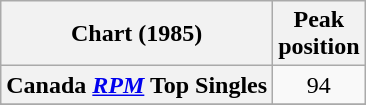<table class="wikitable sortable plainrowheaders">
<tr>
<th>Chart (1985)</th>
<th>Peak<br>position</th>
</tr>
<tr>
<th scope="row">Canada <em><a href='#'>RPM</a></em> Top Singles</th>
<td style="text-align:center;">94</td>
</tr>
<tr>
</tr>
<tr>
</tr>
</table>
